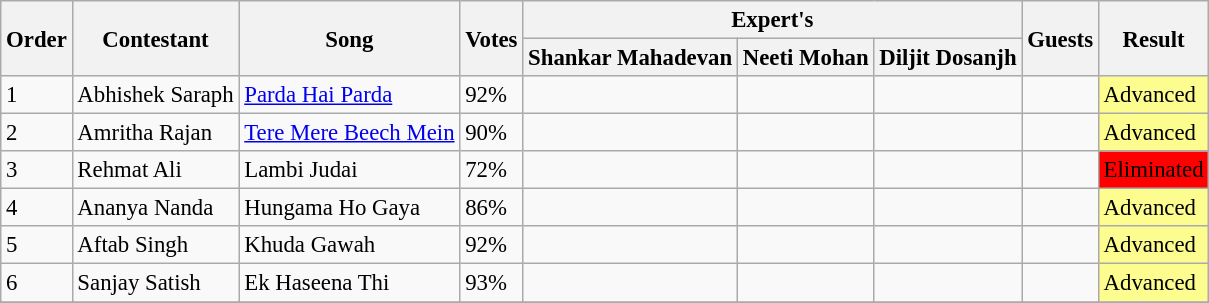<table class="wikitable sortable mw-collapsible" style="font-size: 95%;">
<tr>
<th rowspan="2">Order</th>
<th rowspan="2">Contestant</th>
<th rowspan="2">Song</th>
<th rowspan="2">Votes</th>
<th colspan="3">Expert's</th>
<th rowspan="2">Guests</th>
<th rowspan="2">Result</th>
</tr>
<tr>
<th>Shankar Mahadevan</th>
<th>Neeti Mohan</th>
<th>Diljit Dosanjh</th>
</tr>
<tr>
<td>1</td>
<td>Abhishek Saraph</td>
<td><a href='#'>Parda Hai Parda</a></td>
<td>92%</td>
<td></td>
<td></td>
<td></td>
<td></td>
<td bgcolor="#fdfc8f">Advanced</td>
</tr>
<tr ->
<td>2</td>
<td>Amritha Rajan</td>
<td><a href='#'>Tere Mere Beech Mein</a></td>
<td>90%</td>
<td></td>
<td></td>
<td></td>
<td></td>
<td bgcolor="#fdfc8f">Advanced</td>
</tr>
<tr>
<td>3</td>
<td>Rehmat Ali</td>
<td>Lambi Judai</td>
<td>72%</td>
<td></td>
<td></td>
<td></td>
<td></td>
<td bgcolor="red">Eliminated</td>
</tr>
<tr>
<td>4</td>
<td>Ananya Nanda</td>
<td>Hungama Ho Gaya</td>
<td>86%</td>
<td></td>
<td></td>
<td></td>
<td></td>
<td bgcolor="#fdfc8f">Advanced</td>
</tr>
<tr>
<td>5</td>
<td>Aftab Singh</td>
<td>Khuda Gawah</td>
<td>92%</td>
<td></td>
<td></td>
<td></td>
<td></td>
<td bgcolor="#fdfc8f">Advanced</td>
</tr>
<tr>
<td>6</td>
<td>Sanjay Satish</td>
<td>Ek Haseena Thi</td>
<td>93%</td>
<td></td>
<td></td>
<td></td>
<td></td>
<td bgcolor="#fdfc8f">Advanced</td>
</tr>
<tr>
</tr>
</table>
